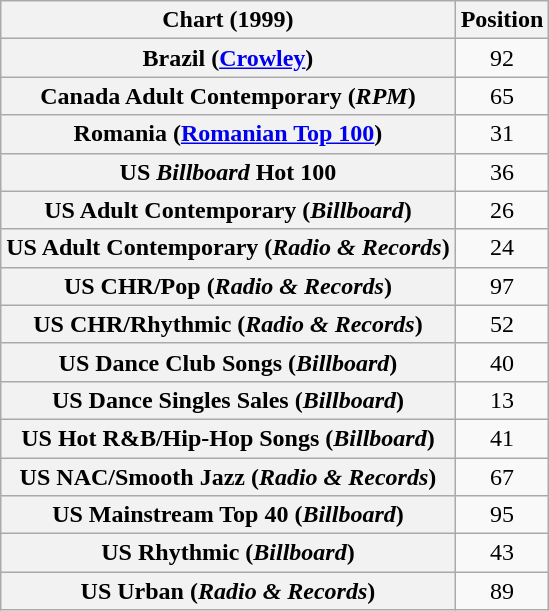<table class="wikitable sortable plainrowheaders" style="text-align:center;">
<tr>
<th>Chart (1999)</th>
<th>Position</th>
</tr>
<tr>
<th scope="row">Brazil (<a href='#'>Crowley</a>)</th>
<td>92</td>
</tr>
<tr>
<th scope="row">Canada Adult Contemporary (<em>RPM</em>)</th>
<td>65</td>
</tr>
<tr>
<th scope="row">Romania (<a href='#'>Romanian Top 100</a>)</th>
<td>31</td>
</tr>
<tr>
<th scope="row">US <em>Billboard</em> Hot 100</th>
<td>36</td>
</tr>
<tr>
<th scope="row">US Adult Contemporary (<em>Billboard</em>)</th>
<td>26</td>
</tr>
<tr>
<th scope="row">US Adult Contemporary (<em>Radio & Records</em>)</th>
<td>24</td>
</tr>
<tr>
<th scope="row">US CHR/Pop (<em>Radio & Records</em>)</th>
<td>97</td>
</tr>
<tr>
<th scope="row">US CHR/Rhythmic (<em>Radio & Records</em>)</th>
<td>52</td>
</tr>
<tr>
<th scope="row">US Dance Club Songs (<em>Billboard</em>)</th>
<td>40</td>
</tr>
<tr>
<th scope="row">US Dance Singles Sales (<em>Billboard</em>)</th>
<td>13</td>
</tr>
<tr>
<th scope="row">US Hot R&B/Hip-Hop Songs (<em>Billboard</em>)<br></th>
<td>41</td>
</tr>
<tr>
<th scope="row">US NAC/Smooth Jazz (<em>Radio & Records</em>)</th>
<td>67</td>
</tr>
<tr>
<th scope="row">US Mainstream Top 40 (<em>Billboard</em>)</th>
<td>95</td>
</tr>
<tr>
<th scope="row">US Rhythmic (<em>Billboard</em>)</th>
<td>43</td>
</tr>
<tr>
<th scope="row">US Urban (<em>Radio & Records</em>)</th>
<td>89</td>
</tr>
</table>
